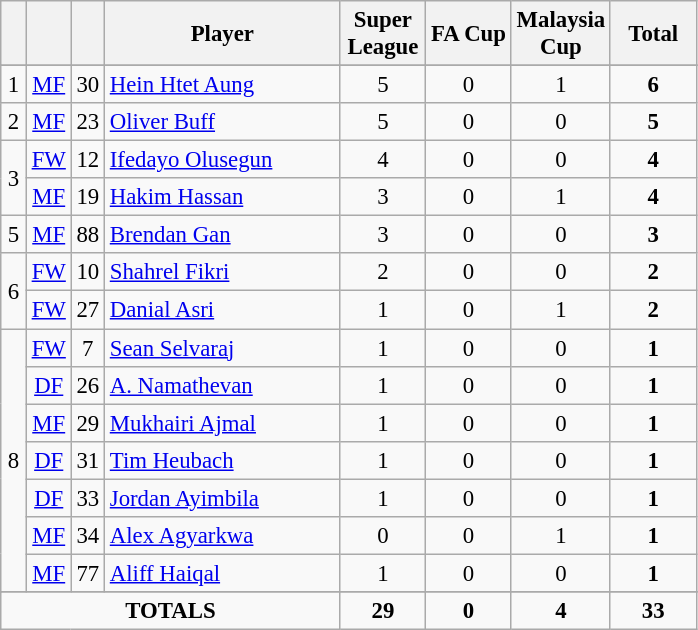<table class="wikitable sortable" style="font-size: 95%; text-align: center;">
<tr>
<th width=10></th>
<th width=10></th>
<th width=10></th>
<th width=150>Player</th>
<th width=50>Super League</th>
<th width=50>FA Cup</th>
<th width=50>Malaysia Cup</th>
<th width=50>Total</th>
</tr>
<tr>
</tr>
<tr>
<td>1</td>
<td><a href='#'>MF</a></td>
<td>30</td>
<td align=left> <a href='#'>Hein Htet Aung</a></td>
<td>5</td>
<td>0</td>
<td>1</td>
<td><strong>6</strong></td>
</tr>
<tr>
<td>2</td>
<td><a href='#'>MF</a></td>
<td>23</td>
<td align=left> <a href='#'>Oliver Buff</a></td>
<td>5</td>
<td>0</td>
<td>0</td>
<td><strong>5</strong></td>
</tr>
<tr>
<td rowspan="2">3</td>
<td><a href='#'>FW</a></td>
<td>12</td>
<td align=left> <a href='#'>Ifedayo Olusegun</a></td>
<td>4</td>
<td>0</td>
<td>0</td>
<td><strong>4</strong></td>
</tr>
<tr>
<td><a href='#'>MF</a></td>
<td>19</td>
<td align=left> <a href='#'>Hakim Hassan</a></td>
<td>3</td>
<td>0</td>
<td>1</td>
<td><strong>4</strong></td>
</tr>
<tr>
<td>5</td>
<td><a href='#'>MF</a></td>
<td>88</td>
<td align=left> <a href='#'>Brendan Gan</a></td>
<td>3</td>
<td>0</td>
<td>0</td>
<td><strong>3</strong></td>
</tr>
<tr>
<td rowspan="2">6</td>
<td><a href='#'>FW</a></td>
<td>10</td>
<td align=left> <a href='#'>Shahrel Fikri</a></td>
<td>2</td>
<td>0</td>
<td>0</td>
<td><strong>2</strong></td>
</tr>
<tr>
<td><a href='#'>FW</a></td>
<td>27</td>
<td align=left> <a href='#'>Danial Asri</a></td>
<td>1</td>
<td>0</td>
<td>1</td>
<td><strong>2</strong></td>
</tr>
<tr>
<td rowspan="7">8</td>
<td><a href='#'>FW</a></td>
<td>7</td>
<td align=left> <a href='#'>Sean Selvaraj</a></td>
<td>1</td>
<td>0</td>
<td>0</td>
<td><strong>1</strong></td>
</tr>
<tr>
<td><a href='#'>DF</a></td>
<td>26</td>
<td align=left> <a href='#'>A. Namathevan</a></td>
<td>1</td>
<td>0</td>
<td>0</td>
<td><strong>1</strong></td>
</tr>
<tr>
<td><a href='#'>MF</a></td>
<td>29</td>
<td align=left> <a href='#'>Mukhairi Ajmal</a></td>
<td>1</td>
<td>0</td>
<td>0</td>
<td><strong>1</strong></td>
</tr>
<tr>
<td><a href='#'>DF</a></td>
<td>31</td>
<td align=left> <a href='#'>Tim Heubach</a></td>
<td>1</td>
<td>0</td>
<td>0</td>
<td><strong>1</strong></td>
</tr>
<tr>
<td><a href='#'>DF</a></td>
<td>33</td>
<td align=left> <a href='#'>Jordan Ayimbila</a></td>
<td>1</td>
<td>0</td>
<td>0</td>
<td><strong>1</strong></td>
</tr>
<tr>
<td><a href='#'>MF</a></td>
<td>34</td>
<td align=left> <a href='#'>Alex Agyarkwa</a></td>
<td>0</td>
<td>0</td>
<td>1</td>
<td><strong>1</strong></td>
</tr>
<tr>
<td><a href='#'>MF</a></td>
<td>77</td>
<td align=left> <a href='#'>Aliff Haiqal</a></td>
<td>1</td>
<td>0</td>
<td>0</td>
<td><strong>1</strong></td>
</tr>
<tr>
</tr>
<tr class="sortbottom">
<td colspan=4><strong>TOTALS</strong></td>
<td><strong>29</strong></td>
<td><strong>0</strong></td>
<td><strong>4</strong></td>
<td><strong>33</strong></td>
</tr>
</table>
